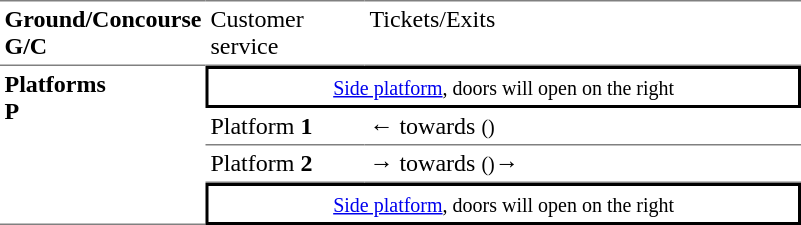<table table border=0 cellspacing=0 cellpadding=3>
<tr>
<td style="border-bottom:solid 1px gray;border-top:solid 1px gray;" width=50 valign=top><strong>Ground/Concourse<br>G/C</strong></td>
<td style="border-top:solid 1px gray;border-bottom:solid 1px gray;" width=100 valign=top>Customer service</td>
<td style="border-top:solid 1px gray;border-bottom:solid 1px gray;" width=285 valign=top>Tickets/Exits</td>
</tr>
<tr>
<td style="border-bottom:solid 1px gray;" rowspan=4 valign=top><strong>Platforms<br>P</strong></td>
<td style="border-top:solid 2px black;border-right:solid 2px black;border-left:solid 2px black;border-bottom:solid 2px black;text-align:center;" colspan=2><small><a href='#'>Side platform</a>, doors will open on the right</small></td>
</tr>
<tr>
<td style="border-bottom:solid 1px gray;">Platform <span><strong>1</strong></span></td>
<td style="border-bottom:solid 1px gray;">←  towards  <small>()</small></td>
</tr>
<tr>
<td style="border-bottom:solid 1px gray;">Platform <span><strong>2</strong></span></td>
<td style="border-bottom:solid 1px gray;"><span>→</span>  towards  <small>()</small>→</td>
</tr>
<tr>
<td style="border-top:solid 2px black;border-left:solid 2px black;border-right:solid 2px black;border-bottom:solid 2px black;text-align:center;" colspan=2><small><a href='#'>Side platform</a>, doors will open on the right</small></td>
</tr>
</table>
